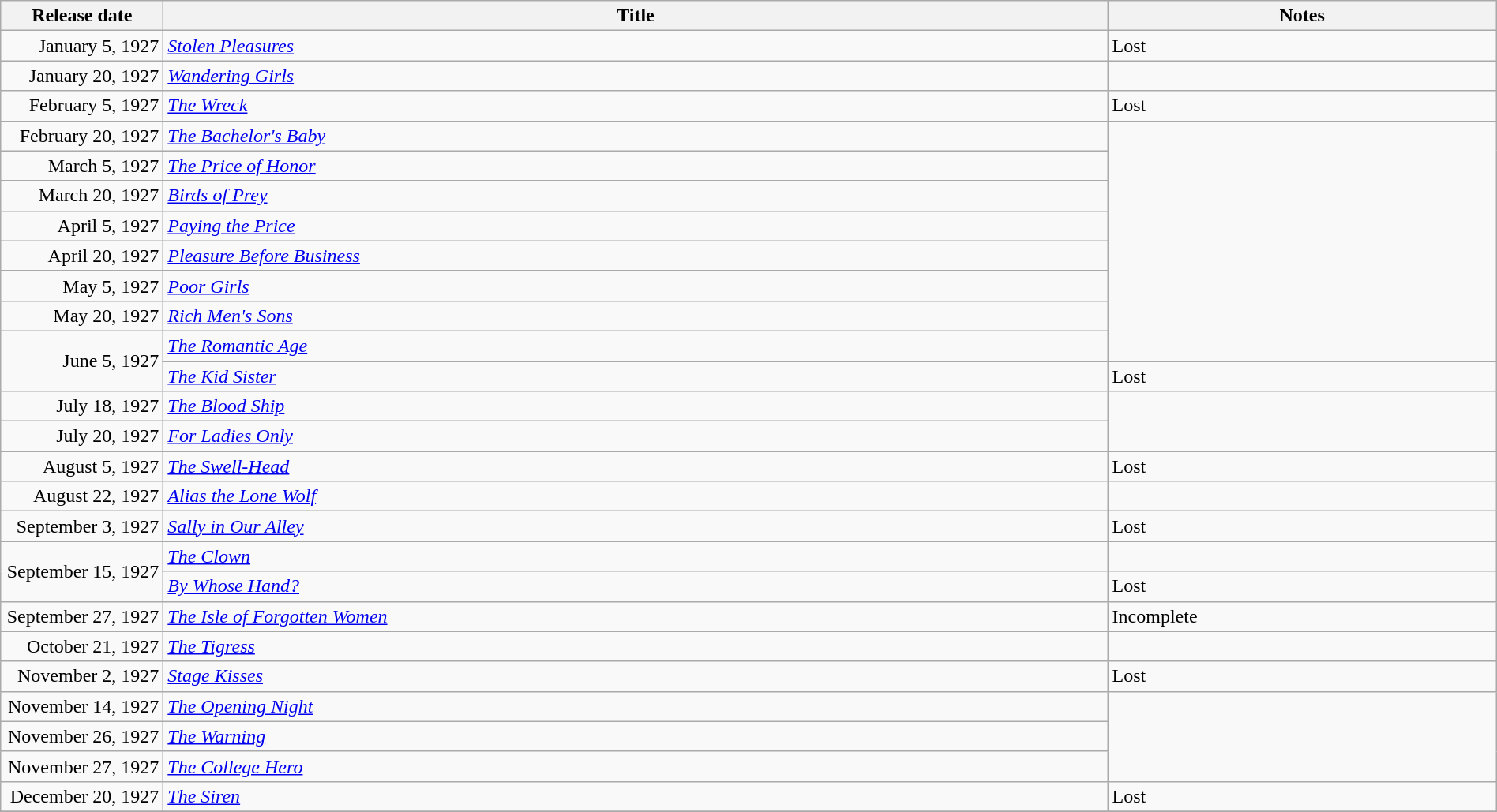<table class="wikitable sortable" style="width:100%;">
<tr>
<th scope="col" style="width:130px;">Release date</th>
<th>Title</th>
<th>Notes</th>
</tr>
<tr>
<td style="text-align:right;">January 5, 1927</td>
<td><em><a href='#'>Stolen Pleasures</a></em></td>
<td>Lost</td>
</tr>
<tr>
<td style="text-align:right;">January 20, 1927</td>
<td><em><a href='#'>Wandering Girls</a></em></td>
</tr>
<tr>
<td style="text-align:right;">February 5, 1927</td>
<td><em><a href='#'>The Wreck</a></em></td>
<td>Lost</td>
</tr>
<tr>
<td style="text-align:right;">February 20, 1927</td>
<td><em><a href='#'>The Bachelor's Baby</a></em></td>
</tr>
<tr>
<td style="text-align:right;">March 5, 1927</td>
<td><em><a href='#'>The Price of Honor</a></em></td>
</tr>
<tr>
<td style="text-align:right;">March 20, 1927</td>
<td><em><a href='#'>Birds of Prey</a></em></td>
</tr>
<tr>
<td style="text-align:right;">April 5, 1927</td>
<td><em><a href='#'>Paying the Price</a></em></td>
</tr>
<tr>
<td style="text-align:right;">April 20, 1927</td>
<td><em><a href='#'>Pleasure Before Business</a></em></td>
</tr>
<tr>
<td style="text-align:right;">May 5, 1927</td>
<td><em><a href='#'>Poor Girls</a></em></td>
</tr>
<tr>
<td style="text-align:right;">May 20, 1927</td>
<td><em><a href='#'>Rich Men's Sons</a></em></td>
</tr>
<tr>
<td style="text-align:right;" rowspan="2">June 5, 1927</td>
<td><em><a href='#'>The Romantic Age</a></em></td>
</tr>
<tr>
<td><em><a href='#'>The Kid Sister</a></em></td>
<td>Lost</td>
</tr>
<tr>
<td style="text-align:right;">July 18, 1927</td>
<td><em><a href='#'>The Blood Ship</a></em></td>
</tr>
<tr>
<td style="text-align:right;">July 20, 1927</td>
<td><em><a href='#'>For Ladies Only</a></em></td>
</tr>
<tr>
<td style="text-align:right;">August 5, 1927</td>
<td><em><a href='#'>The Swell-Head</a></em></td>
<td>Lost</td>
</tr>
<tr>
<td style="text-align:right;">August 22, 1927</td>
<td><em><a href='#'>Alias the Lone Wolf</a></em></td>
</tr>
<tr>
<td style="text-align:right;">September 3, 1927</td>
<td><em><a href='#'>Sally in Our Alley</a></em></td>
<td>Lost</td>
</tr>
<tr>
<td style="text-align:right;" rowspan="2">September 15, 1927</td>
<td><em><a href='#'>The Clown</a></em></td>
</tr>
<tr>
<td><em><a href='#'>By Whose Hand?</a></em></td>
<td>Lost</td>
</tr>
<tr>
<td style="text-align:right;">September 27, 1927</td>
<td><em><a href='#'>The Isle of Forgotten Women</a></em></td>
<td>Incomplete</td>
</tr>
<tr>
<td style="text-align:right;">October 21, 1927</td>
<td><em><a href='#'>The Tigress</a></em></td>
</tr>
<tr>
<td style="text-align:right;">November 2, 1927</td>
<td><em><a href='#'>Stage Kisses</a></em></td>
<td>Lost</td>
</tr>
<tr>
<td style="text-align:right;">November 14, 1927</td>
<td><em><a href='#'>The Opening Night</a></em></td>
</tr>
<tr>
<td style="text-align:right;">November 26, 1927</td>
<td><em><a href='#'>The Warning</a></em></td>
</tr>
<tr>
<td style="text-align:right;">November 27, 1927</td>
<td><em><a href='#'>The College Hero</a></em></td>
</tr>
<tr>
<td style="text-align:right;">December 20, 1927</td>
<td><em><a href='#'>The Siren</a></em></td>
<td>Lost</td>
</tr>
<tr>
</tr>
</table>
